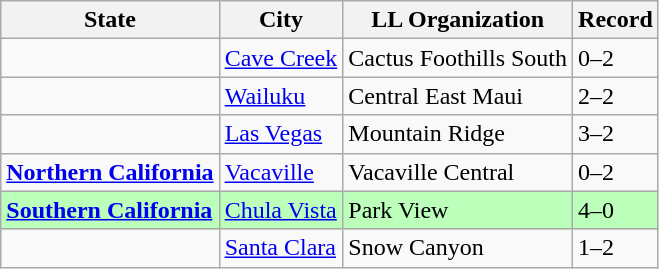<table class="wikitable">
<tr>
<th>State</th>
<th>City</th>
<th>LL Organization</th>
<th>Record</th>
</tr>
<tr>
<td><strong></strong></td>
<td><a href='#'>Cave Creek</a></td>
<td>Cactus Foothills South</td>
<td>0–2</td>
</tr>
<tr>
<td><strong></strong></td>
<td><a href='#'>Wailuku</a></td>
<td>Central East Maui</td>
<td>2–2</td>
</tr>
<tr>
<td><strong></strong></td>
<td><a href='#'>Las Vegas</a></td>
<td>Mountain Ridge</td>
<td>3–2</td>
</tr>
<tr>
<td> <strong><a href='#'>Northern California</a></strong></td>
<td><a href='#'>Vacaville</a></td>
<td>Vacaville Central</td>
<td>0–2</td>
</tr>
<tr bgcolor="bbffbb">
<td> <strong><a href='#'>Southern California</a></strong></td>
<td><a href='#'>Chula Vista</a></td>
<td>Park View</td>
<td>4–0</td>
</tr>
<tr>
<td><strong></strong></td>
<td><a href='#'>Santa Clara</a></td>
<td>Snow Canyon</td>
<td>1–2</td>
</tr>
</table>
